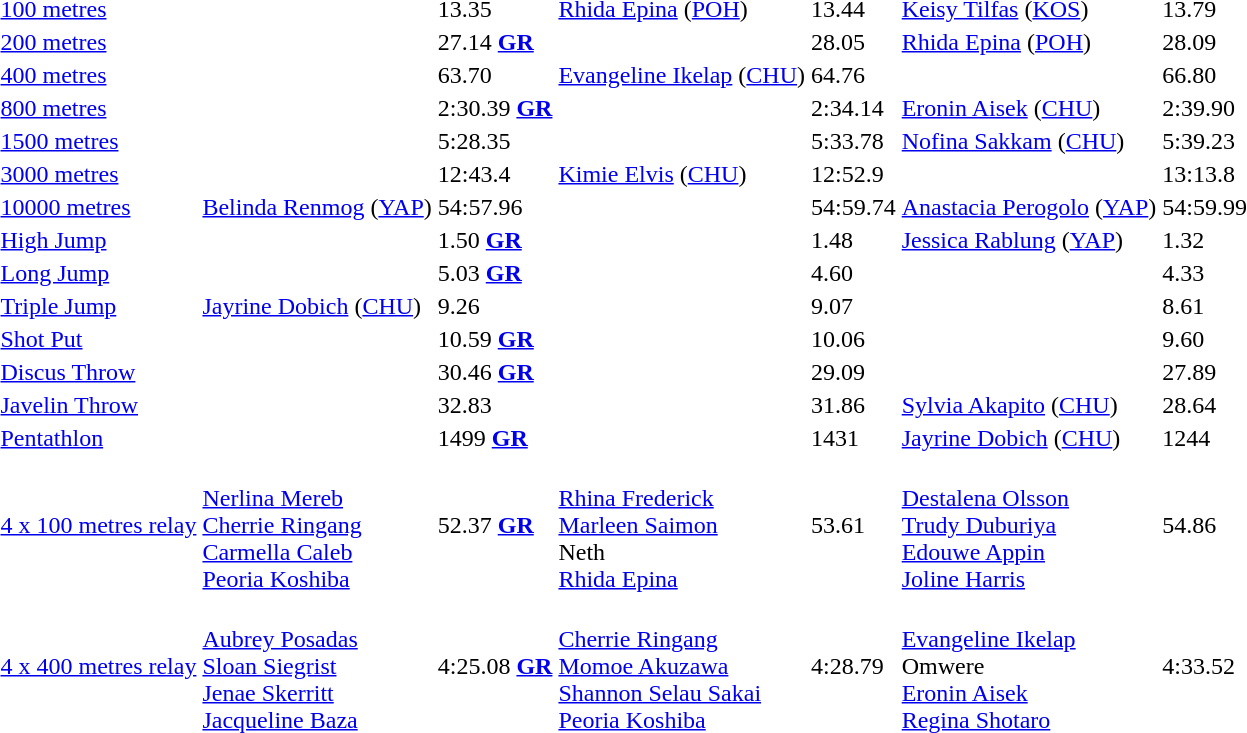<table>
<tr>
<td><a href='#'>100 metres</a></td>
<td></td>
<td>13.35</td>
<td> <a href='#'>Rhida Epina</a> (<a href='#'>POH</a>)</td>
<td>13.44</td>
<td> <a href='#'>Keisy Tilfas</a> (<a href='#'>KOS</a>)</td>
<td>13.79</td>
</tr>
<tr>
<td><a href='#'>200 metres</a></td>
<td></td>
<td>27.14 <strong><a href='#'>GR</a></strong></td>
<td></td>
<td>28.05</td>
<td> <a href='#'>Rhida Epina</a> (<a href='#'>POH</a>)</td>
<td>28.09</td>
</tr>
<tr>
<td><a href='#'>400 metres</a></td>
<td></td>
<td>63.70</td>
<td> <a href='#'>Evangeline Ikelap</a> (<a href='#'>CHU</a>)</td>
<td>64.76</td>
<td></td>
<td>66.80</td>
</tr>
<tr>
<td><a href='#'>800 metres</a></td>
<td></td>
<td>2:30.39 <strong><a href='#'>GR</a></strong></td>
<td></td>
<td>2:34.14</td>
<td> <a href='#'>Eronin Aisek</a> (<a href='#'>CHU</a>)</td>
<td>2:39.90</td>
</tr>
<tr>
<td><a href='#'>1500 metres</a></td>
<td></td>
<td>5:28.35</td>
<td></td>
<td>5:33.78</td>
<td> <a href='#'>Nofina Sakkam</a> (<a href='#'>CHU</a>)</td>
<td>5:39.23</td>
</tr>
<tr>
<td><a href='#'>3000 metres</a></td>
<td></td>
<td>12:43.4</td>
<td> <a href='#'>Kimie Elvis</a> (<a href='#'>CHU</a>)</td>
<td>12:52.9</td>
<td></td>
<td>13:13.8</td>
</tr>
<tr>
<td><a href='#'>10000 metres</a></td>
<td> <a href='#'>Belinda Renmog</a> (<a href='#'>YAP</a>)</td>
<td>54:57.96</td>
<td></td>
<td>54:59.74</td>
<td> <a href='#'>Anastacia Perogolo</a> (<a href='#'>YAP</a>)</td>
<td>54:59.99</td>
</tr>
<tr>
<td><a href='#'>High Jump</a></td>
<td></td>
<td>1.50 <strong><a href='#'>GR</a></strong></td>
<td></td>
<td>1.48</td>
<td> <a href='#'>Jessica Rablung</a> (<a href='#'>YAP</a>)</td>
<td>1.32</td>
</tr>
<tr>
<td><a href='#'>Long Jump</a></td>
<td></td>
<td>5.03 <strong><a href='#'>GR</a></strong></td>
<td></td>
<td>4.60</td>
<td></td>
<td>4.33</td>
</tr>
<tr>
<td><a href='#'>Triple Jump</a></td>
<td> <a href='#'>Jayrine Dobich</a> (<a href='#'>CHU</a>)</td>
<td>9.26</td>
<td></td>
<td>9.07</td>
<td></td>
<td>8.61</td>
</tr>
<tr>
<td><a href='#'>Shot Put</a></td>
<td></td>
<td>10.59 <strong><a href='#'>GR</a></strong></td>
<td></td>
<td>10.06</td>
<td></td>
<td>9.60</td>
</tr>
<tr>
<td><a href='#'>Discus Throw</a></td>
<td></td>
<td>30.46 <strong><a href='#'>GR</a></strong></td>
<td></td>
<td>29.09</td>
<td></td>
<td>27.89</td>
</tr>
<tr>
<td><a href='#'>Javelin Throw</a></td>
<td></td>
<td>32.83</td>
<td></td>
<td>31.86</td>
<td> <a href='#'>Sylvia Akapito</a> (<a href='#'>CHU</a>)</td>
<td>28.64</td>
</tr>
<tr>
<td><a href='#'>Pentathlon</a></td>
<td></td>
<td>1499 <strong><a href='#'>GR</a></strong></td>
<td></td>
<td>1431</td>
<td> <a href='#'>Jayrine Dobich</a> (<a href='#'>CHU</a>)</td>
<td>1244</td>
</tr>
<tr>
<td><a href='#'>4 x 100 metres relay</a></td>
<td>  <br> <a href='#'>Nerlina Mereb</a>  <br> <a href='#'>Cherrie Ringang</a>  <br> <a href='#'>Carmella Caleb</a>  <br> <a href='#'>Peoria Koshiba</a></td>
<td>52.37 <strong><a href='#'>GR</a></strong></td>
<td>  <br> <a href='#'>Rhina Frederick</a>  <br> <a href='#'>Marleen Saimon</a>  <br> Neth  <br>  <a href='#'>Rhida Epina</a></td>
<td>53.61</td>
<td>  <br> <a href='#'>Destalena Olsson</a>  <br> <a href='#'>Trudy Duburiya</a>  <br> <a href='#'>Edouwe Appin</a> <br> <a href='#'>Joline Harris</a></td>
<td>54.86</td>
</tr>
<tr>
<td><a href='#'>4 x 400 metres relay</a></td>
<td>  <br> <a href='#'>Aubrey Posadas</a>  <br> <a href='#'>Sloan Siegrist</a>  <br> <a href='#'>Jenae Skerritt</a>  <br> <a href='#'>Jacqueline Baza</a></td>
<td>4:25.08 <strong><a href='#'>GR</a></strong></td>
<td>  <br> <a href='#'>Cherrie Ringang</a>  <br> <a href='#'>Momoe Akuzawa</a>  <br> <a href='#'>Shannon Selau Sakai</a>  <br> <a href='#'>Peoria Koshiba</a></td>
<td>4:28.79</td>
<td>  <br> <a href='#'>Evangeline Ikelap</a>  <br> Omwere  <br> <a href='#'>Eronin Aisek</a>  <br> <a href='#'>Regina Shotaro</a></td>
<td>4:33.52</td>
</tr>
</table>
